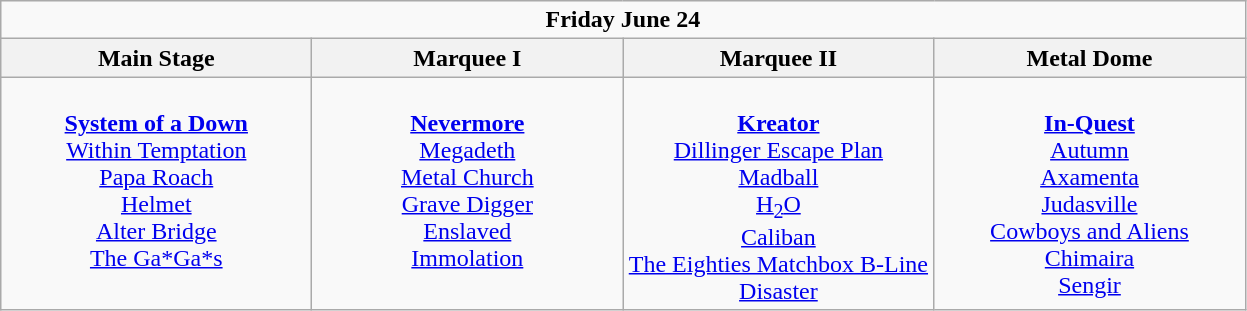<table class="wikitable">
<tr>
<td colspan="4" style="text-align:center;"><strong>Friday June 24</strong></td>
</tr>
<tr>
<th>Main Stage</th>
<th>Marquee I</th>
<th>Marquee II</th>
<th>Metal Dome</th>
</tr>
<tr>
<td style="text-align:center; vertical-align:top; width:200px;"><br><strong><a href='#'>System of a Down</a></strong>
<br> <a href='#'>Within Temptation</a>
<br><a href='#'>Papa Roach</a>
<br><a href='#'>Helmet</a>
<br><a href='#'>Alter Bridge</a>
<br><a href='#'>The Ga*Ga*s</a></td>
<td style="text-align:center; vertical-align:top; width:200px;"><br><strong><a href='#'>Nevermore</a></strong>
<br><a href='#'>Megadeth</a>
<br><a href='#'>Metal Church</a>
<br><a href='#'>Grave Digger</a>
<br><a href='#'>Enslaved</a>
<br><a href='#'>Immolation</a></td>
<td style="text-align:center; vertical-align:top; width:200px;"><br><strong><a href='#'>Kreator</a></strong>
<br><a href='#'>Dillinger Escape Plan</a>
<br><a href='#'>Madball</a>
<br><a href='#'>H<sub>2</sub>O</a>
<br><a href='#'>Caliban</a>
<br><a href='#'>The Eighties Matchbox B-Line Disaster</a></td>
<td style="text-align:center; vertical-align:top; width:200px;"><br><strong><a href='#'>In-Quest</a></strong>
<br> <a href='#'>Autumn</a>
<br> <a href='#'>Axamenta</a>
<br> <a href='#'>Judasville</a>
<br> <a href='#'>Cowboys and Aliens</a>
<br> <a href='#'>Chimaira</a>
<br> <a href='#'>Sengir</a></td>
</tr>
</table>
